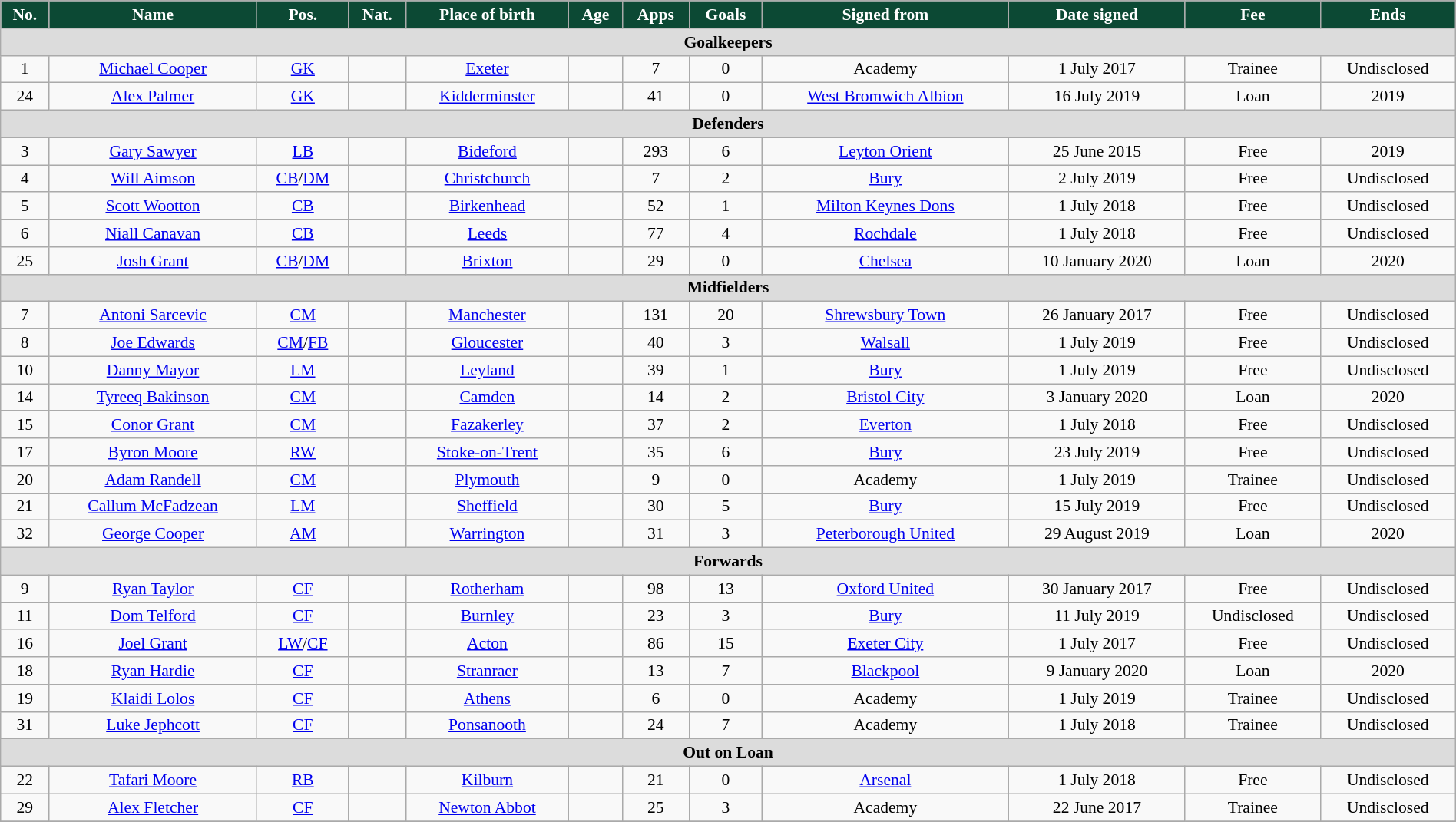<table class="wikitable" style="text-align:center; font-size:90%; width:100%;">
<tr>
<th style="background:#0C4934; color:white; text-align:center;">No.</th>
<th style="background:#0C4934; color:white; text-align:center;">Name</th>
<th style="background:#0C4934; color:white; text-align:center;">Pos.</th>
<th style="background:#0C4934; color:white; text-align:center;">Nat.</th>
<th style="background:#0C4934; color:white; text-align:center;">Place of birth</th>
<th style="background:#0C4934; color:white; text-align:center;">Age</th>
<th style="background:#0C4934; color:white; text-align:center;">Apps</th>
<th style="background:#0C4934; color:white; text-align:center;">Goals</th>
<th style="background:#0C4934; color:white; text-align:center;">Signed from</th>
<th style="background:#0C4934; color:white; text-align:center;">Date signed</th>
<th style="background:#0C4934; color:white; text-align:center;">Fee</th>
<th style="background:#0C4934; color:white; text-align:center;">Ends</th>
</tr>
<tr>
<th colspan="14" style="background:#dcdcdc; text-align:center;">Goalkeepers</th>
</tr>
<tr>
<td>1</td>
<td><a href='#'>Michael Cooper</a></td>
<td><a href='#'>GK</a></td>
<td></td>
<td><a href='#'>Exeter</a></td>
<td></td>
<td>7</td>
<td>0</td>
<td>Academy</td>
<td>1 July 2017</td>
<td>Trainee</td>
<td>Undisclosed</td>
</tr>
<tr>
<td>24</td>
<td><a href='#'>Alex Palmer</a></td>
<td><a href='#'>GK</a></td>
<td></td>
<td><a href='#'>Kidderminster</a></td>
<td></td>
<td>41</td>
<td>0</td>
<td><a href='#'>West Bromwich Albion</a></td>
<td>16 July 2019</td>
<td>Loan</td>
<td>2019</td>
</tr>
<tr>
<th colspan="14" style="background:#dcdcdc; text-align:center;">Defenders</th>
</tr>
<tr>
<td>3</td>
<td><a href='#'>Gary Sawyer</a></td>
<td><a href='#'>LB</a></td>
<td></td>
<td><a href='#'>Bideford</a></td>
<td></td>
<td>293</td>
<td>6</td>
<td><a href='#'>Leyton Orient</a></td>
<td>25 June 2015</td>
<td>Free</td>
<td>2019</td>
</tr>
<tr>
<td>4</td>
<td><a href='#'>Will Aimson</a></td>
<td><a href='#'>CB</a>/<a href='#'>DM</a></td>
<td></td>
<td><a href='#'>Christchurch</a></td>
<td></td>
<td>7</td>
<td>2</td>
<td><a href='#'>Bury</a></td>
<td>2 July 2019</td>
<td>Free</td>
<td>Undisclosed</td>
</tr>
<tr>
<td>5</td>
<td><a href='#'>Scott Wootton</a></td>
<td><a href='#'>CB</a></td>
<td></td>
<td><a href='#'>Birkenhead</a></td>
<td></td>
<td>52</td>
<td>1</td>
<td><a href='#'>Milton Keynes Dons</a></td>
<td>1 July 2018</td>
<td>Free</td>
<td>Undisclosed</td>
</tr>
<tr>
<td>6</td>
<td><a href='#'>Niall Canavan</a></td>
<td><a href='#'>CB</a></td>
<td></td>
<td><a href='#'>Leeds</a></td>
<td></td>
<td>77</td>
<td>4</td>
<td><a href='#'>Rochdale</a></td>
<td>1 July 2018</td>
<td>Free</td>
<td>Undisclosed</td>
</tr>
<tr>
<td>25</td>
<td><a href='#'>Josh Grant</a></td>
<td><a href='#'>CB</a>/<a href='#'>DM</a></td>
<td></td>
<td><a href='#'>Brixton</a></td>
<td></td>
<td>29</td>
<td>0</td>
<td><a href='#'>Chelsea</a></td>
<td>10 January 2020</td>
<td>Loan</td>
<td>2020</td>
</tr>
<tr>
<th colspan="14" style="background:#dcdcdc; text-align:center;">Midfielders</th>
</tr>
<tr>
<td>7</td>
<td><a href='#'>Antoni Sarcevic</a></td>
<td><a href='#'>CM</a></td>
<td></td>
<td><a href='#'>Manchester</a></td>
<td></td>
<td>131</td>
<td>20</td>
<td><a href='#'>Shrewsbury Town</a></td>
<td>26 January 2017</td>
<td>Free</td>
<td>Undisclosed</td>
</tr>
<tr>
<td>8</td>
<td><a href='#'>Joe Edwards</a></td>
<td><a href='#'>CM</a>/<a href='#'>FB</a></td>
<td></td>
<td><a href='#'>Gloucester</a></td>
<td></td>
<td>40</td>
<td>3</td>
<td><a href='#'>Walsall</a></td>
<td>1 July 2019</td>
<td>Free</td>
<td>Undisclosed</td>
</tr>
<tr>
<td>10</td>
<td><a href='#'>Danny Mayor</a></td>
<td><a href='#'>LM</a></td>
<td></td>
<td><a href='#'>Leyland</a></td>
<td></td>
<td>39</td>
<td>1</td>
<td><a href='#'>Bury</a></td>
<td>1 July 2019</td>
<td>Free</td>
<td>Undisclosed</td>
</tr>
<tr>
<td>14</td>
<td><a href='#'>Tyreeq Bakinson</a></td>
<td><a href='#'>CM</a></td>
<td></td>
<td><a href='#'>Camden</a></td>
<td></td>
<td>14</td>
<td>2</td>
<td><a href='#'>Bristol City</a></td>
<td>3 January 2020</td>
<td>Loan</td>
<td>2020</td>
</tr>
<tr>
<td>15</td>
<td><a href='#'>Conor Grant</a></td>
<td><a href='#'>CM</a></td>
<td></td>
<td><a href='#'>Fazakerley</a></td>
<td></td>
<td>37</td>
<td>2</td>
<td><a href='#'>Everton</a></td>
<td>1 July 2018</td>
<td>Free</td>
<td>Undisclosed</td>
</tr>
<tr>
<td>17</td>
<td><a href='#'>Byron Moore</a></td>
<td><a href='#'>RW</a></td>
<td></td>
<td><a href='#'>Stoke-on-Trent</a></td>
<td></td>
<td>35</td>
<td>6</td>
<td><a href='#'>Bury</a></td>
<td>23 July 2019</td>
<td>Free</td>
<td>Undisclosed</td>
</tr>
<tr>
<td>20</td>
<td><a href='#'>Adam Randell</a></td>
<td><a href='#'>CM</a></td>
<td></td>
<td><a href='#'>Plymouth</a></td>
<td></td>
<td>9</td>
<td>0</td>
<td>Academy</td>
<td>1 July 2019</td>
<td>Trainee</td>
<td>Undisclosed</td>
</tr>
<tr>
<td>21</td>
<td><a href='#'>Callum McFadzean</a></td>
<td><a href='#'>LM</a></td>
<td></td>
<td><a href='#'>Sheffield</a></td>
<td></td>
<td>30</td>
<td>5</td>
<td><a href='#'>Bury</a></td>
<td>15 July 2019</td>
<td>Free</td>
<td>Undisclosed</td>
</tr>
<tr>
<td>32</td>
<td><a href='#'>George Cooper</a></td>
<td><a href='#'>AM</a></td>
<td></td>
<td><a href='#'>Warrington</a></td>
<td></td>
<td>31</td>
<td>3</td>
<td><a href='#'>Peterborough United</a></td>
<td>29 August 2019</td>
<td>Loan</td>
<td>2020</td>
</tr>
<tr>
<th colspan="14" style="background:#dcdcdc; text-align:center;">Forwards</th>
</tr>
<tr>
<td>9</td>
<td><a href='#'>Ryan Taylor</a></td>
<td><a href='#'>CF</a></td>
<td></td>
<td><a href='#'>Rotherham</a></td>
<td></td>
<td>98</td>
<td>13</td>
<td><a href='#'>Oxford United</a></td>
<td>30 January 2017</td>
<td>Free</td>
<td>Undisclosed</td>
</tr>
<tr>
<td>11</td>
<td><a href='#'>Dom Telford</a></td>
<td><a href='#'>CF</a></td>
<td></td>
<td><a href='#'>Burnley</a></td>
<td></td>
<td>23</td>
<td>3</td>
<td><a href='#'>Bury</a></td>
<td>11 July 2019</td>
<td>Undisclosed</td>
<td>Undisclosed</td>
</tr>
<tr>
<td>16</td>
<td><a href='#'>Joel Grant</a></td>
<td><a href='#'>LW</a>/<a href='#'>CF</a></td>
<td></td>
<td><a href='#'>Acton</a></td>
<td></td>
<td>86</td>
<td>15</td>
<td><a href='#'>Exeter City</a></td>
<td>1 July 2017</td>
<td>Free</td>
<td>Undisclosed</td>
</tr>
<tr>
<td>18</td>
<td><a href='#'>Ryan Hardie</a></td>
<td><a href='#'>CF</a></td>
<td></td>
<td><a href='#'>Stranraer</a></td>
<td></td>
<td>13</td>
<td>7</td>
<td><a href='#'>Blackpool</a></td>
<td>9 January 2020</td>
<td>Loan</td>
<td>2020</td>
</tr>
<tr>
<td>19</td>
<td><a href='#'>Klaidi Lolos</a></td>
<td><a href='#'>CF</a></td>
<td></td>
<td><a href='#'>Athens</a></td>
<td></td>
<td>6</td>
<td>0</td>
<td>Academy</td>
<td>1 July 2019</td>
<td>Trainee</td>
<td>Undisclosed</td>
</tr>
<tr>
<td>31</td>
<td><a href='#'>Luke Jephcott</a></td>
<td><a href='#'>CF</a></td>
<td></td>
<td><a href='#'>Ponsanooth</a></td>
<td></td>
<td>24</td>
<td>7</td>
<td>Academy</td>
<td>1 July 2018</td>
<td>Trainee</td>
<td>Undisclosed</td>
</tr>
<tr>
<th colspan="14" style="background:#dcdcdc; text-align:center;">Out on Loan</th>
</tr>
<tr>
<td>22</td>
<td><a href='#'>Tafari Moore</a></td>
<td><a href='#'>RB</a></td>
<td></td>
<td><a href='#'>Kilburn</a></td>
<td></td>
<td>21</td>
<td>0</td>
<td><a href='#'>Arsenal</a></td>
<td>1 July 2018</td>
<td>Free</td>
<td>Undisclosed</td>
</tr>
<tr>
<td>29</td>
<td><a href='#'>Alex Fletcher</a></td>
<td><a href='#'>CF</a></td>
<td></td>
<td><a href='#'>Newton Abbot</a></td>
<td></td>
<td>25</td>
<td>3</td>
<td>Academy</td>
<td>22 June 2017</td>
<td>Trainee</td>
<td>Undisclosed</td>
</tr>
<tr>
</tr>
</table>
